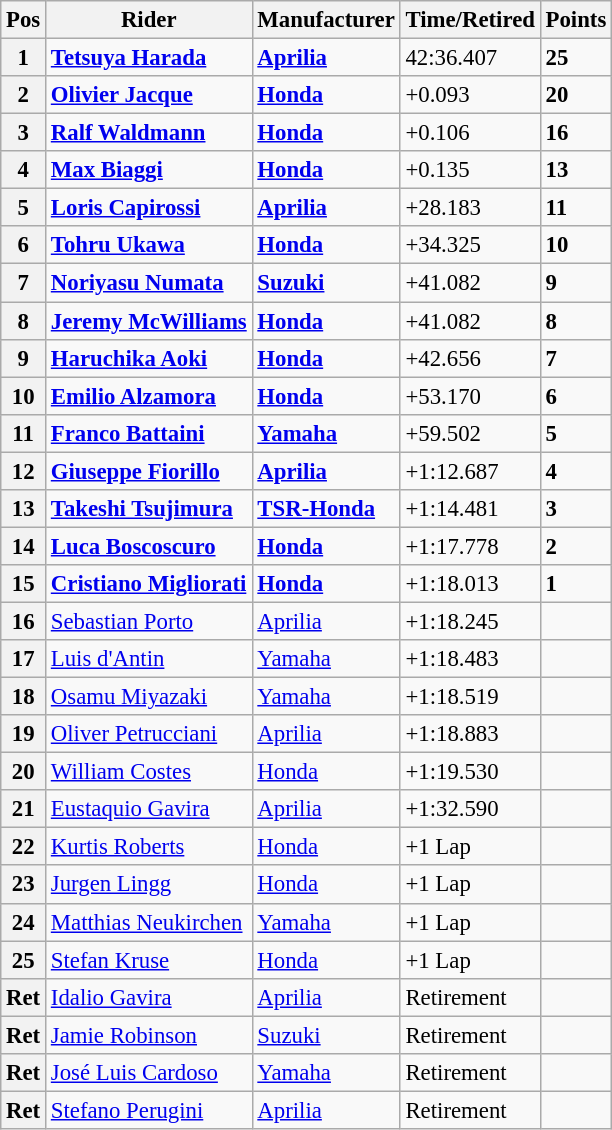<table class="wikitable" style="font-size: 95%;">
<tr>
<th>Pos</th>
<th>Rider</th>
<th>Manufacturer</th>
<th>Time/Retired</th>
<th>Points</th>
</tr>
<tr>
<th>1</th>
<td> <strong><a href='#'>Tetsuya Harada</a></strong></td>
<td><strong><a href='#'>Aprilia</a></strong></td>
<td>42:36.407</td>
<td><strong>25</strong></td>
</tr>
<tr>
<th>2</th>
<td> <strong><a href='#'>Olivier Jacque</a></strong></td>
<td><strong><a href='#'>Honda</a></strong></td>
<td>+0.093</td>
<td><strong>20</strong></td>
</tr>
<tr>
<th>3</th>
<td> <strong><a href='#'>Ralf Waldmann</a></strong></td>
<td><strong><a href='#'>Honda</a></strong></td>
<td>+0.106</td>
<td><strong>16</strong></td>
</tr>
<tr>
<th>4</th>
<td> <strong><a href='#'>Max Biaggi</a></strong></td>
<td><strong><a href='#'>Honda</a></strong></td>
<td>+0.135</td>
<td><strong>13</strong></td>
</tr>
<tr>
<th>5</th>
<td> <strong><a href='#'>Loris Capirossi</a></strong></td>
<td><strong><a href='#'>Aprilia</a></strong></td>
<td>+28.183</td>
<td><strong>11</strong></td>
</tr>
<tr>
<th>6</th>
<td> <strong><a href='#'>Tohru Ukawa</a></strong></td>
<td><strong><a href='#'>Honda</a></strong></td>
<td>+34.325</td>
<td><strong>10</strong></td>
</tr>
<tr>
<th>7</th>
<td> <strong><a href='#'>Noriyasu Numata</a></strong></td>
<td><strong><a href='#'>Suzuki</a></strong></td>
<td>+41.082</td>
<td><strong>9</strong></td>
</tr>
<tr>
<th>8</th>
<td> <strong><a href='#'>Jeremy McWilliams</a></strong></td>
<td><strong><a href='#'>Honda</a></strong></td>
<td>+41.082</td>
<td><strong>8</strong></td>
</tr>
<tr>
<th>9</th>
<td> <strong><a href='#'>Haruchika Aoki</a></strong></td>
<td><strong><a href='#'>Honda</a></strong></td>
<td>+42.656</td>
<td><strong>7</strong></td>
</tr>
<tr>
<th>10</th>
<td> <strong><a href='#'>Emilio Alzamora</a></strong></td>
<td><strong><a href='#'>Honda</a></strong></td>
<td>+53.170</td>
<td><strong>6</strong></td>
</tr>
<tr>
<th>11</th>
<td> <strong><a href='#'>Franco Battaini</a></strong></td>
<td><strong><a href='#'>Yamaha</a></strong></td>
<td>+59.502</td>
<td><strong>5</strong></td>
</tr>
<tr>
<th>12</th>
<td> <strong><a href='#'>Giuseppe Fiorillo</a></strong></td>
<td><strong><a href='#'>Aprilia</a></strong></td>
<td>+1:12.687</td>
<td><strong>4</strong></td>
</tr>
<tr>
<th>13</th>
<td> <strong><a href='#'>Takeshi Tsujimura</a></strong></td>
<td><strong><a href='#'>TSR-Honda</a></strong></td>
<td>+1:14.481</td>
<td><strong>3</strong></td>
</tr>
<tr>
<th>14</th>
<td> <strong><a href='#'>Luca Boscoscuro</a></strong></td>
<td><strong><a href='#'>Honda</a></strong></td>
<td>+1:17.778</td>
<td><strong>2</strong></td>
</tr>
<tr>
<th>15</th>
<td> <strong><a href='#'>Cristiano Migliorati</a></strong></td>
<td><strong><a href='#'>Honda</a></strong></td>
<td>+1:18.013</td>
<td><strong>1</strong></td>
</tr>
<tr>
<th>16</th>
<td> <a href='#'>Sebastian Porto</a></td>
<td><a href='#'>Aprilia</a></td>
<td>+1:18.245</td>
<td></td>
</tr>
<tr>
<th>17</th>
<td> <a href='#'>Luis d'Antin</a></td>
<td><a href='#'>Yamaha</a></td>
<td>+1:18.483</td>
<td></td>
</tr>
<tr>
<th>18</th>
<td> <a href='#'>Osamu Miyazaki</a></td>
<td><a href='#'>Yamaha</a></td>
<td>+1:18.519</td>
<td></td>
</tr>
<tr>
<th>19</th>
<td> <a href='#'>Oliver Petrucciani</a></td>
<td><a href='#'>Aprilia</a></td>
<td>+1:18.883</td>
<td></td>
</tr>
<tr>
<th>20</th>
<td> <a href='#'>William Costes</a></td>
<td><a href='#'>Honda</a></td>
<td>+1:19.530</td>
<td></td>
</tr>
<tr>
<th>21</th>
<td> <a href='#'>Eustaquio Gavira</a></td>
<td><a href='#'>Aprilia</a></td>
<td>+1:32.590</td>
<td></td>
</tr>
<tr>
<th>22</th>
<td> <a href='#'>Kurtis Roberts</a></td>
<td><a href='#'>Honda</a></td>
<td>+1 Lap</td>
<td></td>
</tr>
<tr>
<th>23</th>
<td> <a href='#'>Jurgen Lingg</a></td>
<td><a href='#'>Honda</a></td>
<td>+1 Lap</td>
<td></td>
</tr>
<tr>
<th>24</th>
<td> <a href='#'>Matthias Neukirchen</a></td>
<td><a href='#'>Yamaha</a></td>
<td>+1 Lap</td>
<td></td>
</tr>
<tr>
<th>25</th>
<td> <a href='#'>Stefan Kruse</a></td>
<td><a href='#'>Honda</a></td>
<td>+1 Lap</td>
<td></td>
</tr>
<tr>
<th>Ret</th>
<td> <a href='#'>Idalio Gavira</a></td>
<td><a href='#'>Aprilia</a></td>
<td>Retirement</td>
<td></td>
</tr>
<tr>
<th>Ret</th>
<td> <a href='#'>Jamie Robinson</a></td>
<td><a href='#'>Suzuki</a></td>
<td>Retirement</td>
<td></td>
</tr>
<tr>
<th>Ret</th>
<td> <a href='#'>José Luis Cardoso</a></td>
<td><a href='#'>Yamaha</a></td>
<td>Retirement</td>
<td></td>
</tr>
<tr>
<th>Ret</th>
<td> <a href='#'>Stefano Perugini</a></td>
<td><a href='#'>Aprilia</a></td>
<td>Retirement</td>
<td></td>
</tr>
</table>
